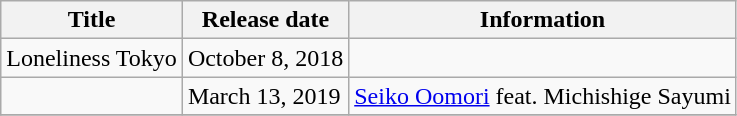<table class="wikitable">
<tr>
<th>Title</th>
<th>Release date</th>
<th>Information</th>
</tr>
<tr>
<td>Loneliness Tokyo</td>
<td>October 8, 2018</td>
<td></td>
</tr>
<tr>
<td></td>
<td>March 13, 2019</td>
<td><a href='#'>Seiko Oomori</a> feat. Michishige Sayumi</td>
</tr>
<tr>
</tr>
</table>
